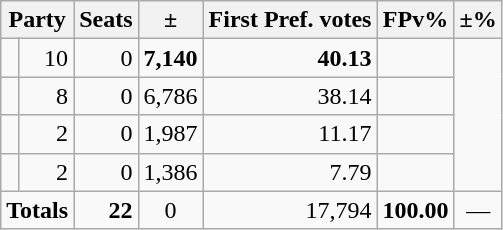<table class=wikitable>
<tr>
<th colspan=2 align=center>Party</th>
<th valign=top>Seats</th>
<th valign=top>±</th>
<th valign=top>First Pref. votes</th>
<th valign=top>FPv%</th>
<th valign=top>±%</th>
</tr>
<tr>
<td></td>
<td align=right>10</td>
<td align=right>0</td>
<td align=right><strong>7,140</strong></td>
<td align=right><strong>40.13</strong></td>
<td align=right></td>
</tr>
<tr>
<td></td>
<td align=right>8</td>
<td align=right>0</td>
<td align=right>6,786</td>
<td align=right>38.14</td>
<td align=right></td>
</tr>
<tr>
<td></td>
<td align=right>2</td>
<td align=right>0</td>
<td align=right>1,987</td>
<td align=right>11.17</td>
<td align=right></td>
</tr>
<tr>
<td></td>
<td align=right>2</td>
<td align=right>0</td>
<td align=right>1,386</td>
<td align=right>7.79</td>
<td align=right></td>
</tr>
<tr>
<td colspan=2 align=center><strong>Totals</strong></td>
<td align=right><strong>22</strong></td>
<td align=center>0</td>
<td align=right>17,794</td>
<td align=center><strong>100.00</strong></td>
<td align=center>—</td>
</tr>
</table>
